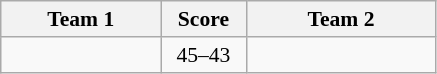<table class="wikitable" style="text-align: center; font-size:90% ">
<tr>
<th align="right" width="100">Team 1</th>
<th width="50">Score</th>
<th align="left" width="120">Team 2</th>
</tr>
<tr>
<td align=right><strong></strong></td>
<td align=center>45–43</td>
<td align=left></td>
</tr>
</table>
